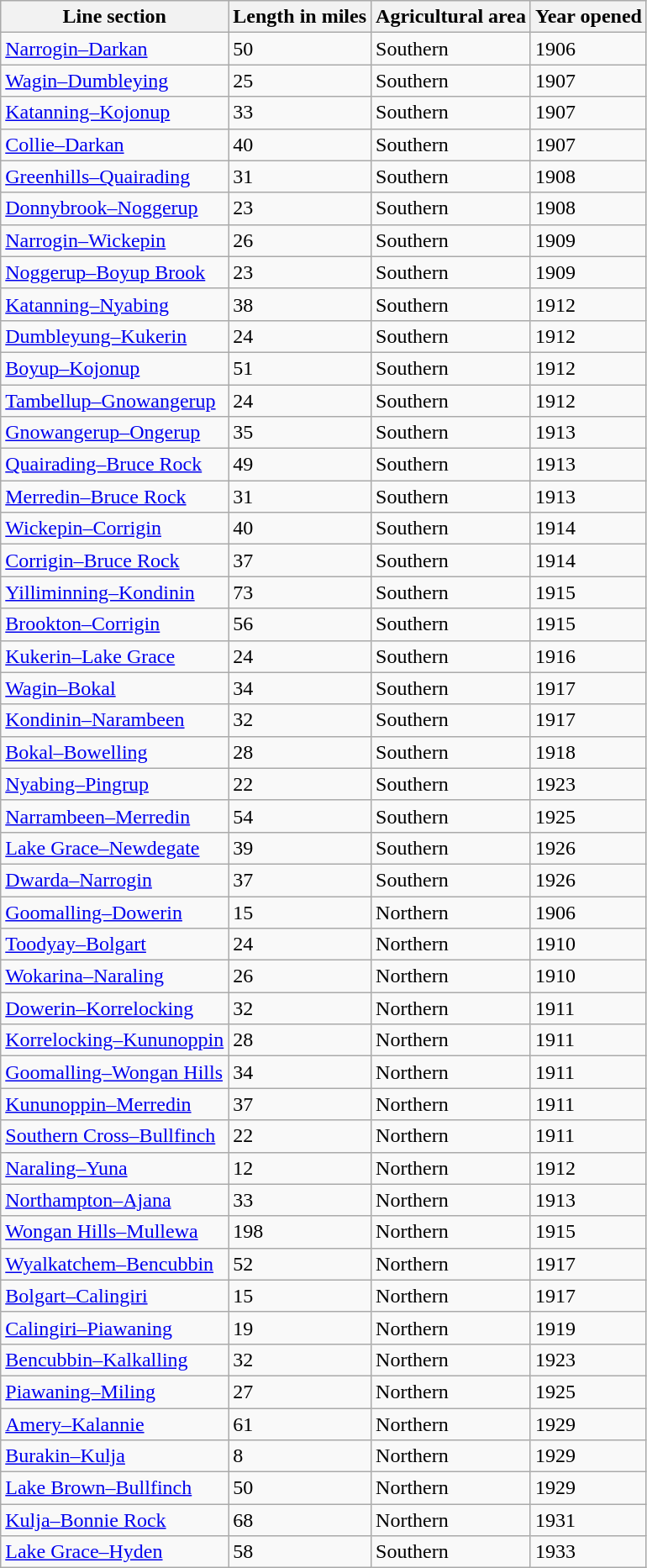<table class="wikitable sortable">
<tr>
<th>Line section</th>
<th>Length in miles</th>
<th>Agricultural area</th>
<th>Year opened</th>
</tr>
<tr>
<td><a href='#'>Narrogin–Darkan</a></td>
<td>50</td>
<td>Southern</td>
<td>1906</td>
</tr>
<tr>
<td><a href='#'>Wagin–Dumbleying</a></td>
<td>25</td>
<td>Southern</td>
<td>1907</td>
</tr>
<tr>
<td><a href='#'>Katanning–Kojonup</a></td>
<td>33</td>
<td>Southern</td>
<td>1907</td>
</tr>
<tr>
<td><a href='#'>Collie–Darkan</a></td>
<td>40</td>
<td>Southern</td>
<td>1907</td>
</tr>
<tr>
<td><a href='#'>Greenhills–Quairading</a></td>
<td>31</td>
<td>Southern</td>
<td>1908</td>
</tr>
<tr>
<td><a href='#'>Donnybrook–Noggerup</a></td>
<td>23</td>
<td>Southern</td>
<td>1908</td>
</tr>
<tr>
<td><a href='#'>Narrogin–Wickepin</a></td>
<td>26</td>
<td>Southern</td>
<td>1909</td>
</tr>
<tr>
<td><a href='#'>Noggerup–Boyup Brook</a></td>
<td>23</td>
<td>Southern</td>
<td>1909</td>
</tr>
<tr>
<td><a href='#'>Katanning–Nyabing</a></td>
<td>38</td>
<td>Southern</td>
<td>1912</td>
</tr>
<tr>
<td><a href='#'>Dumbleyung–Kukerin</a></td>
<td>24</td>
<td>Southern</td>
<td>1912</td>
</tr>
<tr>
<td><a href='#'>Boyup–Kojonup</a></td>
<td>51</td>
<td>Southern</td>
<td>1912</td>
</tr>
<tr>
<td><a href='#'>Tambellup–Gnowangerup</a></td>
<td>24</td>
<td>Southern</td>
<td>1912</td>
</tr>
<tr>
<td><a href='#'>Gnowangerup–Ongerup</a></td>
<td>35</td>
<td>Southern</td>
<td>1913</td>
</tr>
<tr>
<td><a href='#'>Quairading–Bruce Rock</a></td>
<td>49</td>
<td>Southern</td>
<td>1913</td>
</tr>
<tr>
<td><a href='#'>Merredin–Bruce Rock</a></td>
<td>31</td>
<td>Southern</td>
<td>1913</td>
</tr>
<tr>
<td><a href='#'>Wickepin–Corrigin</a></td>
<td>40</td>
<td>Southern</td>
<td>1914</td>
</tr>
<tr>
<td><a href='#'>Corrigin–Bruce Rock</a></td>
<td>37</td>
<td>Southern</td>
<td>1914</td>
</tr>
<tr>
<td><a href='#'>Yilliminning–Kondinin</a></td>
<td>73</td>
<td>Southern</td>
<td>1915</td>
</tr>
<tr>
<td><a href='#'>Brookton–Corrigin</a></td>
<td>56</td>
<td>Southern</td>
<td>1915</td>
</tr>
<tr>
<td><a href='#'>Kukerin–Lake Grace</a></td>
<td>24</td>
<td>Southern</td>
<td>1916</td>
</tr>
<tr>
<td><a href='#'>Wagin–Bokal</a></td>
<td>34</td>
<td>Southern</td>
<td>1917</td>
</tr>
<tr>
<td><a href='#'>Kondinin–Narambeen</a></td>
<td>32</td>
<td>Southern</td>
<td>1917</td>
</tr>
<tr>
<td><a href='#'>Bokal–Bowelling</a></td>
<td>28</td>
<td>Southern</td>
<td>1918</td>
</tr>
<tr>
<td><a href='#'>Nyabing–Pingrup</a></td>
<td>22</td>
<td>Southern</td>
<td>1923</td>
</tr>
<tr>
<td><a href='#'>Narrambeen–Merredin</a></td>
<td>54</td>
<td>Southern</td>
<td>1925</td>
</tr>
<tr>
<td><a href='#'>Lake Grace–Newdegate</a></td>
<td>39</td>
<td>Southern</td>
<td>1926</td>
</tr>
<tr>
<td><a href='#'>Dwarda–Narrogin</a></td>
<td>37</td>
<td>Southern</td>
<td>1926</td>
</tr>
<tr>
<td><a href='#'>Goomalling–Dowerin</a></td>
<td>15</td>
<td>Northern</td>
<td>1906</td>
</tr>
<tr>
<td><a href='#'>Toodyay–Bolgart</a></td>
<td>24</td>
<td>Northern</td>
<td>1910</td>
</tr>
<tr>
<td><a href='#'>Wokarina–Naraling</a></td>
<td>26</td>
<td>Northern</td>
<td>1910</td>
</tr>
<tr>
<td><a href='#'>Dowerin–Korrelocking</a></td>
<td>32</td>
<td>Northern</td>
<td>1911</td>
</tr>
<tr>
<td><a href='#'>Korrelocking–Kununoppin</a></td>
<td>28</td>
<td>Northern</td>
<td>1911</td>
</tr>
<tr>
<td><a href='#'>Goomalling–Wongan Hills</a></td>
<td>34</td>
<td>Northern</td>
<td>1911</td>
</tr>
<tr>
<td><a href='#'>Kununoppin–Merredin</a></td>
<td>37</td>
<td>Northern</td>
<td>1911</td>
</tr>
<tr>
<td><a href='#'>Southern Cross–Bullfinch</a></td>
<td>22</td>
<td>Northern</td>
<td>1911</td>
</tr>
<tr>
<td><a href='#'>Naraling–Yuna</a></td>
<td>12</td>
<td>Northern</td>
<td>1912</td>
</tr>
<tr>
<td><a href='#'>Northampton–Ajana</a></td>
<td>33</td>
<td>Northern</td>
<td>1913</td>
</tr>
<tr>
<td><a href='#'>Wongan Hills–Mullewa</a></td>
<td>198</td>
<td>Northern</td>
<td>1915</td>
</tr>
<tr>
<td><a href='#'>Wyalkatchem–Bencubbin</a></td>
<td>52</td>
<td>Northern</td>
<td>1917</td>
</tr>
<tr>
<td><a href='#'>Bolgart–Calingiri</a></td>
<td>15</td>
<td>Northern</td>
<td>1917</td>
</tr>
<tr>
<td><a href='#'>Calingiri–Piawaning</a></td>
<td>19</td>
<td>Northern</td>
<td>1919</td>
</tr>
<tr>
<td><a href='#'>Bencubbin–Kalkalling</a></td>
<td>32</td>
<td>Northern</td>
<td>1923</td>
</tr>
<tr>
<td><a href='#'>Piawaning–Miling</a></td>
<td>27</td>
<td>Northern</td>
<td>1925</td>
</tr>
<tr>
<td><a href='#'>Amery–Kalannie</a></td>
<td>61</td>
<td>Northern</td>
<td>1929</td>
</tr>
<tr>
<td><a href='#'>Burakin–Kulja</a></td>
<td>8</td>
<td>Northern</td>
<td>1929</td>
</tr>
<tr>
<td><a href='#'>Lake Brown–Bullfinch</a></td>
<td>50</td>
<td>Northern</td>
<td>1929</td>
</tr>
<tr>
<td><a href='#'>Kulja–Bonnie Rock</a></td>
<td>68</td>
<td>Northern</td>
<td>1931</td>
</tr>
<tr>
<td><a href='#'>Lake Grace–Hyden</a></td>
<td>58</td>
<td>Southern</td>
<td>1933</td>
</tr>
</table>
